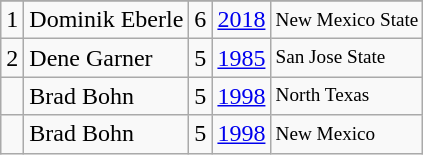<table class="wikitable">
<tr>
</tr>
<tr>
<td>1</td>
<td>Dominik Eberle</td>
<td>6</td>
<td><a href='#'>2018</a></td>
<td style="font-size:80%;">New Mexico State</td>
</tr>
<tr>
<td>2</td>
<td>Dene Garner</td>
<td>5</td>
<td><a href='#'>1985</a></td>
<td style="font-size:80%;">San Jose State</td>
</tr>
<tr>
<td></td>
<td>Brad Bohn</td>
<td>5</td>
<td><a href='#'>1998</a></td>
<td style="font-size:80%;">North Texas</td>
</tr>
<tr>
<td></td>
<td>Brad Bohn</td>
<td>5</td>
<td><a href='#'>1998</a></td>
<td style="font-size:80%;">New Mexico</td>
</tr>
</table>
